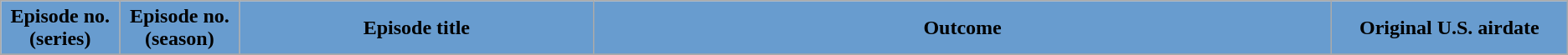<table class="wikitable plainrowheaders">
<tr>
<th style="background:#689CCF; width:3%;">Episode no. (series)</th>
<th style="background:#689CCF; width:3%;">Episode no. (season)</th>
<th style="background:#689CCF; width:12%;">Episode title</th>
<th style="background:#689CCF; width:25%;">Outcome</th>
<th style="background:#689CCF; width:8%;">Original U.S. airdate</th>
</tr>
<tr style="background:#fff;"|>
</tr>
</table>
